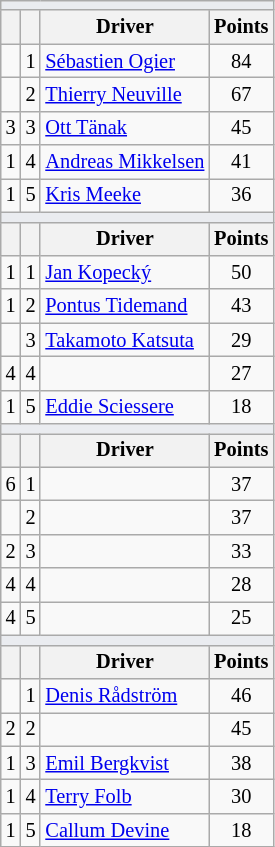<table class="wikitable" style="font-size: 85%;">
<tr>
<td style="background-color:#EAECF0; text-align:center" colspan="4"></td>
</tr>
<tr>
<th></th>
<th></th>
<th>Driver</th>
<th>Points</th>
</tr>
<tr>
<td align="left"></td>
<td align="center">1</td>
<td> <a href='#'>Sébastien Ogier</a></td>
<td align="center">84</td>
</tr>
<tr>
<td align="left"></td>
<td align="center">2</td>
<td> <a href='#'>Thierry Neuville</a></td>
<td align="center">67</td>
</tr>
<tr>
<td align="left"> 3</td>
<td align="center">3</td>
<td> <a href='#'>Ott Tänak</a></td>
<td align="center">45</td>
</tr>
<tr>
<td align="left"> 1</td>
<td align="center">4</td>
<td> <a href='#'>Andreas Mikkelsen</a></td>
<td align="center">41</td>
</tr>
<tr>
<td align="left"> 1</td>
<td align="center">5</td>
<td> <a href='#'>Kris Meeke</a></td>
<td align="center">36</td>
</tr>
<tr>
<td style="background-color:#EAECF0; text-align:center" colspan="4"></td>
</tr>
<tr>
<th></th>
<th></th>
<th>Driver</th>
<th>Points</th>
</tr>
<tr>
<td align="left"> 1</td>
<td align="center">1</td>
<td> <a href='#'>Jan Kopecký</a></td>
<td align="center">50</td>
</tr>
<tr>
<td align="left"> 1</td>
<td align="center">2</td>
<td> <a href='#'>Pontus Tidemand</a></td>
<td align="center">43</td>
</tr>
<tr>
<td align="left"></td>
<td align="center">3</td>
<td> <a href='#'>Takamoto Katsuta</a></td>
<td align="center">29</td>
</tr>
<tr>
<td align="left"> 4</td>
<td align="center">4</td>
<td></td>
<td align="center">27</td>
</tr>
<tr>
<td align="left"> 1</td>
<td align="center">5</td>
<td> <a href='#'>Eddie Sciessere</a></td>
<td align="center">18</td>
</tr>
<tr>
<td style="background-color:#EAECF0; text-align:center" colspan="4"></td>
</tr>
<tr>
<th></th>
<th></th>
<th>Driver</th>
<th>Points</th>
</tr>
<tr>
<td align="left"> 6</td>
<td align="center">1</td>
<td></td>
<td align="center">37</td>
</tr>
<tr>
<td align="left"></td>
<td align="center">2</td>
<td></td>
<td align="center">37</td>
</tr>
<tr>
<td align="left"> 2</td>
<td align="center">3</td>
<td></td>
<td align="center">33</td>
</tr>
<tr>
<td align="left"> 4</td>
<td align="center">4</td>
<td></td>
<td align="center">28</td>
</tr>
<tr>
<td align="left"> 4</td>
<td align="center">5</td>
<td></td>
<td align="center">25</td>
</tr>
<tr>
<td style="background-color:#EAECF0; text-align:center" colspan="4"></td>
</tr>
<tr>
<th></th>
<th></th>
<th>Driver</th>
<th>Points</th>
</tr>
<tr>
<td align="left"></td>
<td align="center">1</td>
<td> <a href='#'>Denis Rådström</a></td>
<td align="center">46</td>
</tr>
<tr>
<td align="left"> 2</td>
<td align="center">2</td>
<td></td>
<td align="center">45</td>
</tr>
<tr>
<td align="left"> 1</td>
<td align="center">3</td>
<td> <a href='#'>Emil Bergkvist</a></td>
<td align="center">38</td>
</tr>
<tr>
<td align="left"> 1</td>
<td align="center">4</td>
<td> <a href='#'>Terry Folb</a></td>
<td align="center">30</td>
</tr>
<tr>
<td align="left"> 1</td>
<td align="center">5</td>
<td> <a href='#'>Callum Devine</a></td>
<td align="center">18</td>
</tr>
</table>
